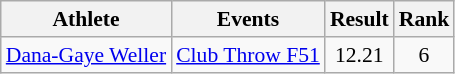<table class=wikitable style="font-size:90%">
<tr align=center>
<th>Athlete</th>
<th>Events</th>
<th>Result</th>
<th>Rank</th>
</tr>
<tr align=center>
<td align=left><a href='#'>Dana-Gaye Weller</a></td>
<td align=left><a href='#'>Club Throw F51</a></td>
<td>12.21</td>
<td>6</td>
</tr>
</table>
